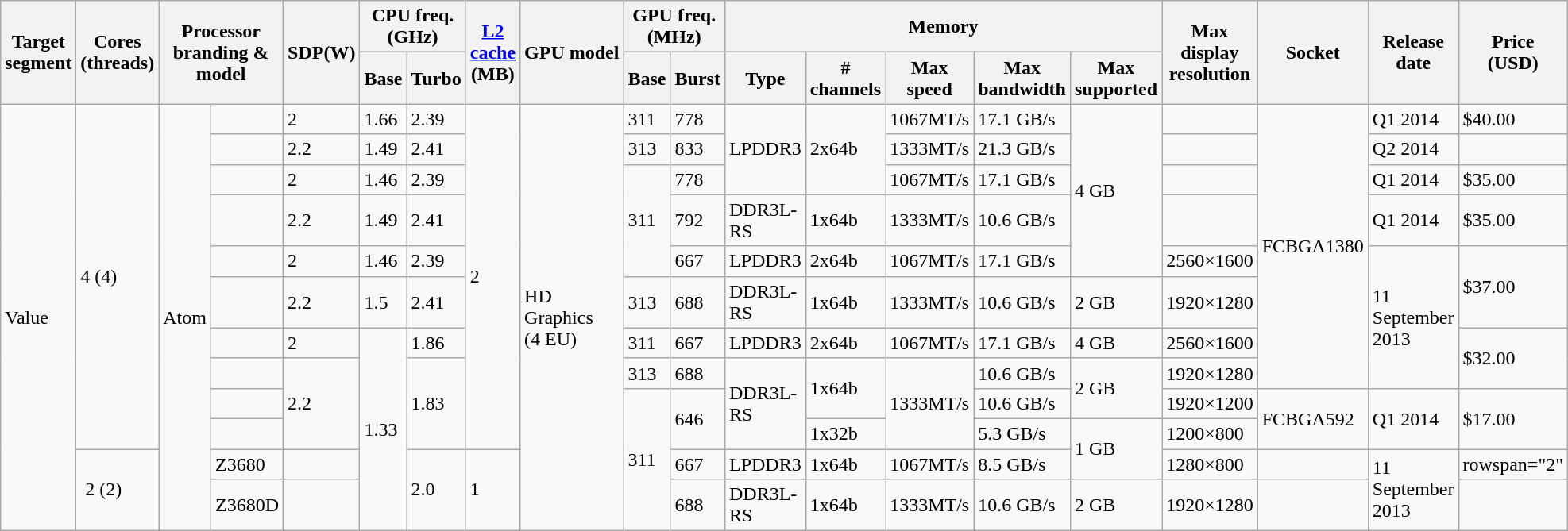<table class="wikitable">
<tr>
<th rowspan=2>Target<br>segment</th>
<th rowspan=2>Cores<br>(threads)</th>
<th colspan=2 rowspan=2>Processor<br>branding & model</th>
<th rowspan=2>SDP(W)</th>
<th colspan=2>CPU freq.<br>(GHz)</th>
<th rowspan=2><a href='#'>L2<br>cache</a><br>(MB)</th>
<th rowspan=2>GPU model</th>
<th colspan=2>GPU freq.<br>(MHz)</th>
<th colspan=5>Memory</th>
<th rowspan=2>Max display resolution</th>
<th rowspan=2>Socket</th>
<th rowspan=2>Release<br>date</th>
<th rowspan=2>Price<br>(USD)</th>
</tr>
<tr>
<th>Base</th>
<th>Turbo</th>
<th>Base</th>
<th>Burst</th>
<th>Type</th>
<th># channels</th>
<th>Max speed</th>
<th>Max bandwidth</th>
<th>Max supported</th>
</tr>
<tr>
<td rowspan="12">Value</td>
<td rowspan="10">4 (4)</td>
<td rowspan="12">Atom</td>
<td></td>
<td>2</td>
<td>1.66</td>
<td>2.39</td>
<td rowspan="10">2</td>
<td rowspan="12">HD Graphics (4 EU)</td>
<td>311</td>
<td>778</td>
<td rowspan="3">LPDDR3</td>
<td rowspan="3">2x64b</td>
<td>1067MT/s</td>
<td>17.1 GB/s</td>
<td rowspan="5">4 GB</td>
<td></td>
<td rowspan="8">FCBGA1380</td>
<td>Q1 2014</td>
<td>$40.00</td>
</tr>
<tr>
<td></td>
<td>2.2</td>
<td>1.49</td>
<td>2.41</td>
<td>313</td>
<td>833</td>
<td>1333MT/s</td>
<td>21.3 GB/s</td>
<td></td>
<td rowspan="1">Q2 2014</td>
<td rowspan="1"></td>
</tr>
<tr>
<td></td>
<td>2</td>
<td>1.46</td>
<td>2.39</td>
<td rowspan="3">311</td>
<td>778</td>
<td>1067MT/s</td>
<td>17.1 GB/s</td>
<td></td>
<td rowspan="1">Q1 2014</td>
<td rowspan="1">$35.00</td>
</tr>
<tr>
<td></td>
<td>2.2</td>
<td>1.49</td>
<td>2.41</td>
<td>792</td>
<td>DDR3L-RS</td>
<td>1x64b</td>
<td>1333MT/s</td>
<td>10.6 GB/s</td>
<td></td>
<td rowspan="1">Q1 2014</td>
<td rowspan="1">$35.00</td>
</tr>
<tr>
<td></td>
<td>2</td>
<td>1.46</td>
<td>2.39</td>
<td>667</td>
<td>LPDDR3</td>
<td>2x64b</td>
<td>1067MT/s</td>
<td>17.1 GB/s</td>
<td>2560×1600</td>
<td rowspan="4">11 September 2013</td>
<td rowspan="2">$37.00</td>
</tr>
<tr>
<td></td>
<td>2.2</td>
<td>1.5</td>
<td>2.41</td>
<td>313</td>
<td>688</td>
<td>DDR3L-RS</td>
<td>1x64b</td>
<td>1333MT/s</td>
<td>10.6 GB/s</td>
<td>2 GB</td>
<td>1920×1280</td>
</tr>
<tr>
<td></td>
<td>2</td>
<td rowspan="6">1.33</td>
<td>1.86</td>
<td>311</td>
<td>667</td>
<td>LPDDR3</td>
<td>2x64b</td>
<td>1067MT/s</td>
<td>17.1 GB/s</td>
<td>4 GB</td>
<td>2560×1600</td>
<td rowspan="2">$32.00</td>
</tr>
<tr>
<td></td>
<td rowspan="3">2.2</td>
<td rowspan="3">1.83</td>
<td>313</td>
<td>688</td>
<td rowspan="3">DDR3L-RS</td>
<td rowspan="2">1x64b</td>
<td rowspan="3">1333MT/s</td>
<td>10.6 GB/s</td>
<td rowspan="2">2 GB</td>
<td>1920×1280</td>
</tr>
<tr>
<td></td>
<td rowspan="4">311</td>
<td rowspan="2">646</td>
<td>10.6 GB/s</td>
<td>1920×1200</td>
<td rowspan="2">FCBGA592</td>
<td rowspan="2">Q1 2014</td>
<td rowspan="2">$17.00</td>
</tr>
<tr>
<td></td>
<td>1x32b</td>
<td>5.3 GB/s</td>
<td rowspan="2">1 GB</td>
<td>1200×800</td>
</tr>
<tr>
<td rowspan="2"> 2 (2)</td>
<td>Z3680</td>
<td></td>
<td rowspan="2">2.0</td>
<td rowspan="2">1</td>
<td>667</td>
<td>LPDDR3</td>
<td>1x64b</td>
<td>1067MT/s</td>
<td>8.5 GB/s</td>
<td>1280×800</td>
<td></td>
<td rowspan="2">11 September 2013</td>
<td>rowspan="2" </td>
</tr>
<tr>
<td>Z3680D</td>
<td></td>
<td>688</td>
<td>DDR3L-RS</td>
<td>1x64b</td>
<td>1333MT/s</td>
<td>10.6 GB/s</td>
<td>2 GB</td>
<td>1920×1280</td>
<td></td>
</tr>
</table>
